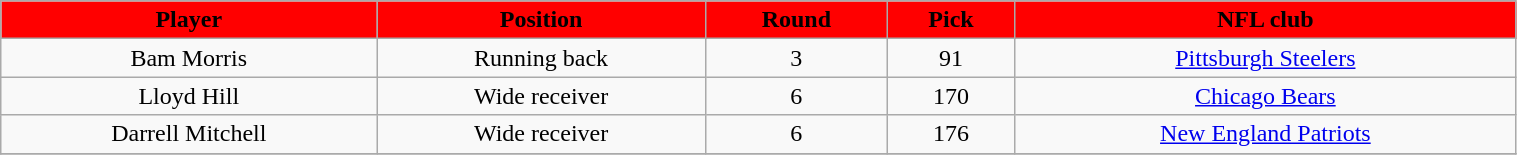<table class="wikitable" width="80%">
<tr align="center"  style="background:red;color:black;">
<td><strong>Player</strong></td>
<td><strong>Position</strong></td>
<td><strong>Round</strong></td>
<td><strong>Pick</strong></td>
<td><strong>NFL club</strong></td>
</tr>
<tr align="center" bgcolor="">
<td>Bam Morris</td>
<td>Running back</td>
<td>3</td>
<td>91</td>
<td><a href='#'>Pittsburgh Steelers</a></td>
</tr>
<tr align="center" bgcolor="">
<td>Lloyd Hill</td>
<td>Wide receiver</td>
<td>6</td>
<td>170</td>
<td><a href='#'>Chicago Bears</a></td>
</tr>
<tr align="center" bgcolor="">
<td>Darrell Mitchell</td>
<td>Wide receiver</td>
<td>6</td>
<td>176</td>
<td><a href='#'>New England Patriots</a></td>
</tr>
<tr align="center" bgcolor="">
</tr>
</table>
